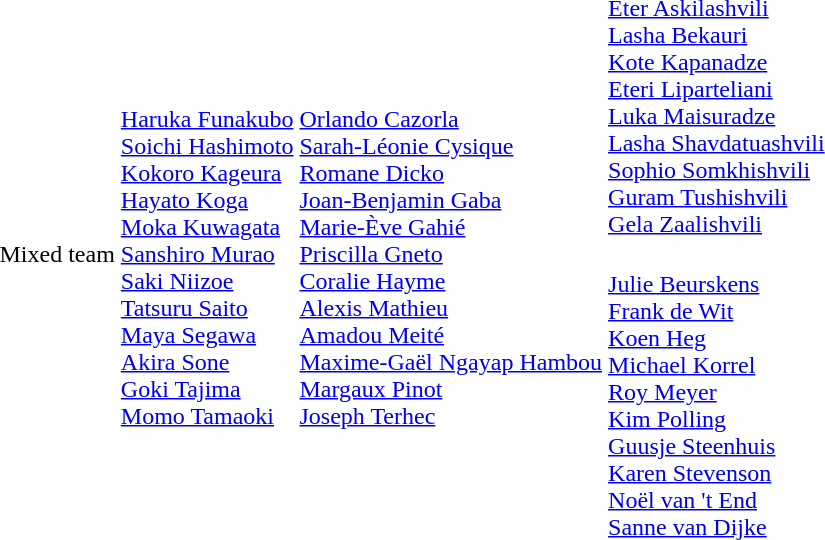<table>
<tr>
<td rowspan=2>Mixed team<br></td>
<td rowspan=2><br><a href='#'>Haruka Funakubo</a><br><a href='#'>Soichi Hashimoto</a><br><a href='#'>Kokoro Kageura</a><br><a href='#'>Hayato Koga</a><br><a href='#'>Moka Kuwagata</a><br><a href='#'>Sanshiro Murao</a><br><a href='#'>Saki Niizoe</a><br><a href='#'>Tatsuru Saito</a><br><a href='#'>Maya Segawa</a><br><a href='#'>Akira Sone</a><br><a href='#'>Goki Tajima</a><br><a href='#'>Momo Tamaoki</a></td>
<td rowspan=2><br><a href='#'>Orlando Cazorla</a><br><a href='#'>Sarah-Léonie Cysique</a><br><a href='#'>Romane Dicko</a><br><a href='#'>Joan-Benjamin Gaba</a><br><a href='#'>Marie-Ève Gahié</a><br><a href='#'>Priscilla Gneto</a><br><a href='#'>Coralie Hayme</a><br><a href='#'>Alexis Mathieu</a><br><a href='#'>Amadou Meité</a><br><a href='#'>Maxime-Gaël Ngayap Hambou</a><br><a href='#'>Margaux Pinot</a><br><a href='#'>Joseph Terhec</a></td>
<td><br><a href='#'>Eter Askilashvili</a><br><a href='#'>Lasha Bekauri</a><br><a href='#'>Kote Kapanadze</a><br><a href='#'>Eteri Liparteliani</a><br><a href='#'>Luka Maisuradze</a><br><a href='#'>Lasha Shavdatuashvili</a><br><a href='#'>Sophio Somkhishvili</a><br><a href='#'>Guram Tushishvili</a><br><a href='#'>Gela Zaalishvili</a></td>
</tr>
<tr>
<td><br><a href='#'>Julie Beurskens</a><br><a href='#'>Frank de Wit</a><br><a href='#'>Koen Heg</a><br><a href='#'>Michael Korrel</a><br><a href='#'>Roy Meyer</a><br><a href='#'>Kim Polling</a><br><a href='#'>Guusje Steenhuis</a><br><a href='#'>Karen Stevenson</a><br><a href='#'>Noël van 't End</a><br><a href='#'>Sanne van Dijke</a></td>
</tr>
</table>
